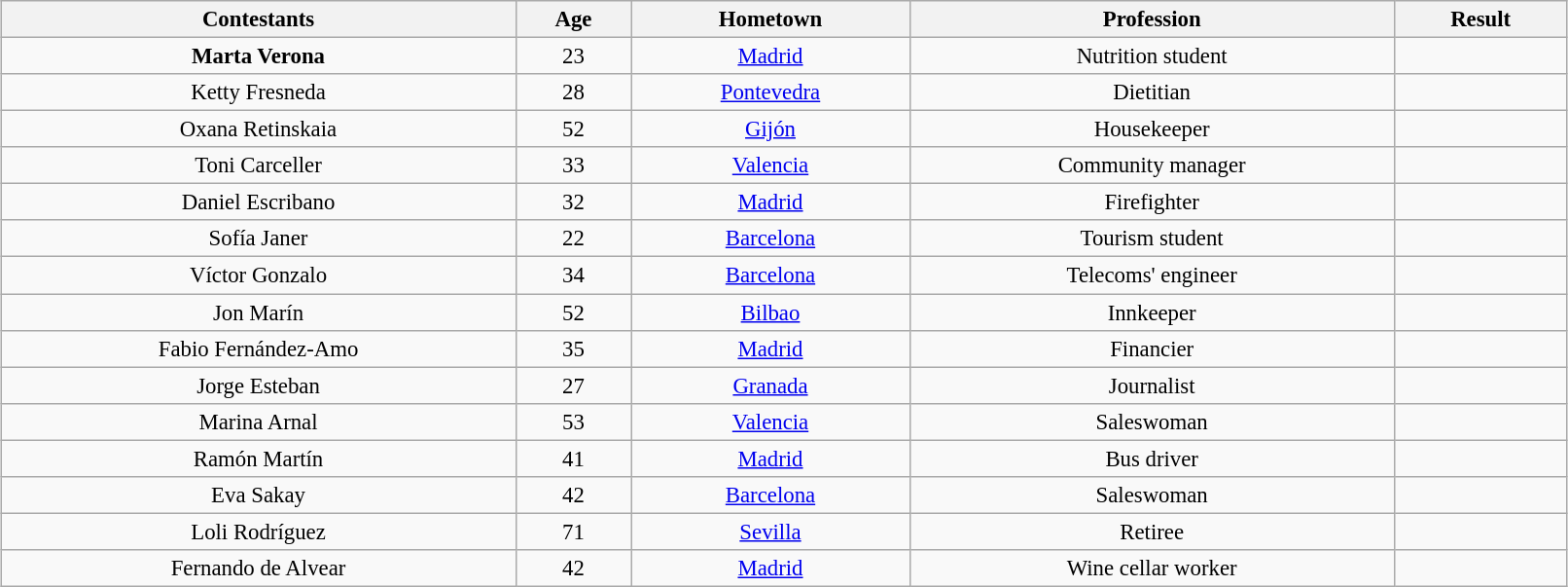<table class="wikitable sortable" style="margin:auto; text-align:center; width:85%; font-size:95%">
<tr>
<th>Contestants</th>
<th>Age</th>
<th>Hometown</th>
<th>Profession</th>
<th>Result</th>
</tr>
<tr>
<td><strong>Marta Verona</strong></td>
<td>23</td>
<td><a href='#'>Madrid</a></td>
<td>Nutrition student</td>
<td></td>
</tr>
<tr>
<td>Ketty Fresneda</td>
<td>28</td>
<td><a href='#'>Pontevedra</a></td>
<td>Dietitian</td>
<td></td>
</tr>
<tr>
<td>Oxana Retinskaia</td>
<td>52</td>
<td><a href='#'>Gijón</a></td>
<td>Housekeeper</td>
<td></td>
</tr>
<tr>
<td>Toni Carceller</td>
<td>33</td>
<td><a href='#'>Valencia</a></td>
<td>Community manager</td>
<td></td>
</tr>
<tr>
<td>Daniel Escribano</td>
<td>32</td>
<td><a href='#'>Madrid</a></td>
<td>Firefighter</td>
<td></td>
</tr>
<tr>
<td>Sofía Janer</td>
<td>22</td>
<td><a href='#'>Barcelona</a></td>
<td>Tourism student</td>
<td></td>
</tr>
<tr>
<td>Víctor Gonzalo</td>
<td>34</td>
<td><a href='#'>Barcelona</a></td>
<td>Telecoms' engineer</td>
<td></td>
</tr>
<tr>
<td>Jon Marín</td>
<td>52</td>
<td><a href='#'>Bilbao</a></td>
<td>Innkeeper</td>
<td></td>
</tr>
<tr>
<td>Fabio Fernández-Amo</td>
<td>35</td>
<td><a href='#'>Madrid</a></td>
<td>Financier</td>
<td></td>
</tr>
<tr>
<td>Jorge Esteban</td>
<td>27</td>
<td><a href='#'>Granada</a></td>
<td>Journalist</td>
<td></td>
</tr>
<tr>
<td>Marina Arnal</td>
<td>53</td>
<td><a href='#'>Valencia</a></td>
<td>Saleswoman</td>
<td></td>
</tr>
<tr>
<td>Ramón Martín</td>
<td>41</td>
<td><a href='#'>Madrid</a></td>
<td>Bus driver</td>
<td></td>
</tr>
<tr>
<td>Eva Sakay</td>
<td>42</td>
<td><a href='#'>Barcelona</a></td>
<td>Saleswoman</td>
<td></td>
</tr>
<tr>
<td>Loli Rodríguez</td>
<td>71</td>
<td><a href='#'>Sevilla</a></td>
<td>Retiree</td>
<td></td>
</tr>
<tr>
<td>Fernando de Alvear</td>
<td>42</td>
<td><a href='#'>Madrid</a></td>
<td>Wine cellar worker</td>
<td></td>
</tr>
</table>
